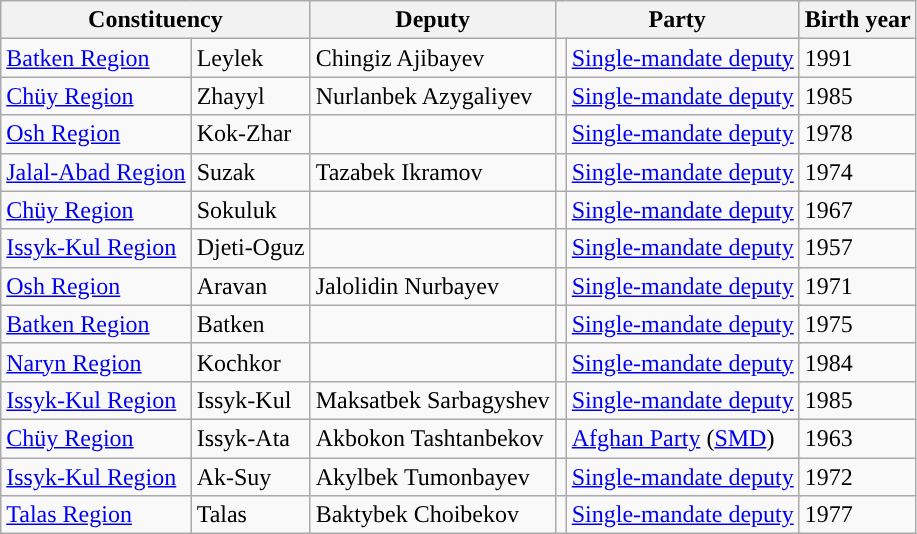<table class="wikitable sortable" style="text-align:left">
<tr>
<th colspan="2">Constituency</th>
<th>Deputy</th>
<th colspan="3">Party</th>
<th>Birth year</th>
</tr>
<tr>
<td><a href='#'>Batken Region</a></td>
<td>Leylek</td>
<td>Chingiz Ajibayev</td>
<td style="background: "></td>
<td colspan="2"><a href='#'>Single-mandate deputy</a></td>
<td>1991</td>
</tr>
<tr>
<td><a href='#'>Chüy Region</a></td>
<td>Zhayyl</td>
<td>Nurlanbek Azygaliyev</td>
<td style="background: "></td>
<td colspan="2"><a href='#'>Single-mandate deputy</a></td>
<td>1985</td>
</tr>
<tr>
<td><a href='#'>Osh Region</a></td>
<td>Kok-Zhar</td>
<td></td>
<td style="background: "></td>
<td colspan="2"><a href='#'>Single-mandate deputy</a></td>
<td>1978</td>
</tr>
<tr>
<td><a href='#'>Jalal-Abad Region</a></td>
<td>Suzak</td>
<td>Tazabek Ikramov</td>
<td style="background: "></td>
<td colspan="2"><a href='#'>Single-mandate deputy</a></td>
<td>1974</td>
</tr>
<tr>
<td><a href='#'>Chüy Region</a></td>
<td>Sokuluk</td>
<td></td>
<td style="background: "></td>
<td colspan="2"><a href='#'>Single-mandate deputy</a></td>
<td>1967</td>
</tr>
<tr>
<td><a href='#'>Issyk-Kul Region</a></td>
<td>Djeti-Oguz</td>
<td></td>
<td style="background: "></td>
<td colspan="2"><a href='#'>Single-mandate deputy</a></td>
<td>1957</td>
</tr>
<tr>
<td><a href='#'>Osh Region</a></td>
<td>Aravan</td>
<td>Jalolidin Nurbayev</td>
<td style="background: "></td>
<td colspan="2"><a href='#'>Single-mandate deputy</a></td>
<td>1971</td>
</tr>
<tr>
<td><a href='#'>Batken Region</a></td>
<td>Batken</td>
<td></td>
<td style="background: "></td>
<td colspan="2"><a href='#'>Single-mandate deputy</a></td>
<td>1975</td>
</tr>
<tr>
<td><a href='#'>Naryn Region</a></td>
<td>Kochkor</td>
<td></td>
<td style="background: "></td>
<td colspan="2"><a href='#'>Single-mandate deputy</a></td>
<td>1984</td>
</tr>
<tr>
<td><a href='#'>Issyk-Kul Region</a></td>
<td>Issyk-Kul</td>
<td>Maksatbek Sarbagyshev</td>
<td style="background: "></td>
<td colspan="2"><a href='#'>Single-mandate deputy</a></td>
<td>1985</td>
</tr>
<tr>
<td><a href='#'>Chüy Region</a></td>
<td>Issyk-Ata</td>
<td>Akbokon Tashtanbekov</td>
<td style="background: "></td>
<td colspan="2"><a href='#'>Afghan Party</a> (<a href='#'>SMD</a>)</td>
<td>1963</td>
</tr>
<tr>
<td><a href='#'>Issyk-Kul Region</a></td>
<td>Ak-Suy</td>
<td>Akylbek Tumonbayev</td>
<td style="background: "></td>
<td colspan="2"><a href='#'>Single-mandate deputy</a></td>
<td>1972</td>
</tr>
<tr>
<td><a href='#'>Talas Region</a></td>
<td>Talas</td>
<td>Baktybek Choibekov</td>
<td style="background: "></td>
<td colspan="2"><a href='#'>Single-mandate deputy</a></td>
<td>1977</td>
</tr>
</table>
